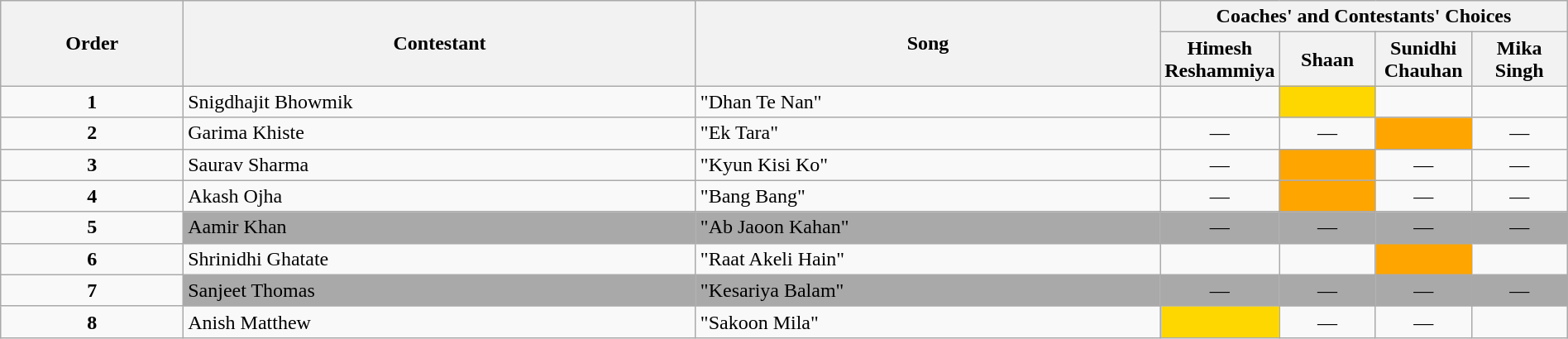<table class="wikitable" style="width:100%;">
<tr>
<th rowspan=2>Order</th>
<th rowspan=2>Contestant</th>
<th rowspan=2>Song</th>
<th colspan=4>Coaches' and Contestants' Choices</th>
</tr>
<tr>
<th width="70">Himesh Reshammiya</th>
<th width="70">Shaan</th>
<th width="70">Sunidhi Chauhan</th>
<th width="70">Mika Singh</th>
</tr>
<tr>
<td style="text-align:center;"><strong>1</strong></td>
<td>Snigdhajit Bhowmik</td>
<td>"Dhan Te Nan"</td>
<td style="text-align:center;"></td>
<td style="background:gold;text-align:center;"></td>
<td style="text-align:center;"></td>
<td style="text-align:center;"></td>
</tr>
<tr>
<td style="text-align:center;"><strong>2</strong></td>
<td>Garima Khiste</td>
<td>"Ek Tara"</td>
<td style="text-align:center;">—</td>
<td style="text-align:center;">—</td>
<td style="background:orange;text-align:center;"></td>
<td style="text-align:center;">—</td>
</tr>
<tr>
<td style="text-align:center;"><strong>3</strong></td>
<td>Saurav Sharma</td>
<td style="background:text-align:left;">"Kyun Kisi Ko"</td>
<td style="text-align:center;">—</td>
<td style="background:orange;text-align:center;"></td>
<td style="text-align:center;">—</td>
<td style="text-align:center;">—</td>
</tr>
<tr>
<td style="text-align:center;"><strong>4</strong></td>
<td>Akash Ojha</td>
<td style="background:text-align:left;">"Bang Bang"</td>
<td style="text-align:center;">—</td>
<td style="background:orange;text-align:center;"></td>
<td style="text-align:center;">—</td>
<td style="text-align:center;">—</td>
</tr>
<tr>
<td style="text-align:center;"><strong>5</strong></td>
<td style="background:darkgrey;text-align:left;">Aamir Khan</td>
<td style="background:darkgrey;text-align:left;">"Ab Jaoon Kahan"</td>
<td style="background:darkgrey;text-align:center;">—</td>
<td style="background:darkgrey;text-align:center;">—</td>
<td style="background:darkgrey;text-align:center;">—</td>
<td style="background:darkgrey;text-align:center;">—</td>
</tr>
<tr>
<td style="text-align:center;"><strong>6</strong></td>
<td>Shrinidhi Ghatate</td>
<td>"Raat Akeli Hain"</td>
<td style="text-align:center;"></td>
<td style="text-align:center;"></td>
<td style="background:orange;text-align:center;"></td>
<td style="text-align:center;"></td>
</tr>
<tr>
<td style="text-align:center;"><strong>7</strong></td>
<td style="background:darkgrey;text-align:left;">Sanjeet Thomas</td>
<td style="background:darkgrey;text-align:left;">"Kesariya Balam"</td>
<td style="background:darkgrey;text-align:center;">—</td>
<td style="background:darkgrey;text-align:center;">—</td>
<td style="background:darkgrey;text-align:center;">—</td>
<td style="background:darkgrey;text-align:center;">—</td>
</tr>
<tr>
<td style="text-align:center;"><strong>8</strong></td>
<td>Anish Matthew</td>
<td style="background:text-align:left;">"Sakoon Mila"</td>
<td style="background:gold;text-align:center;"></td>
<td style="text-align:center;">—</td>
<td style="text-align:center;">—</td>
<td style="text-align:center;"></td>
</tr>
</table>
